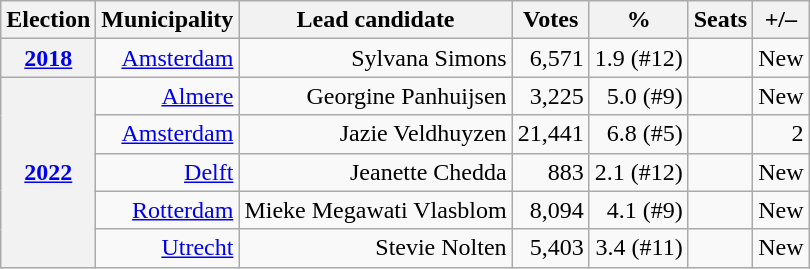<table class="wikitable" style="text-align: right;">
<tr>
<th>Election</th>
<th>Municipality</th>
<th>Lead candidate</th>
<th>Votes</th>
<th>%</th>
<th>Seats</th>
<th>+/–</th>
</tr>
<tr>
<th><a href='#'>2018</a></th>
<td><a href='#'>Amsterdam</a></td>
<td>Sylvana Simons</td>
<td>6,571</td>
<td>1.9 (#12)</td>
<td></td>
<td>New</td>
</tr>
<tr>
<th rowspan="5"><a href='#'>2022</a></th>
<td><a href='#'>Almere</a></td>
<td>Georgine Panhuijsen</td>
<td>3,225</td>
<td>5.0 (#9)</td>
<td></td>
<td>New</td>
</tr>
<tr>
<td><a href='#'>Amsterdam</a></td>
<td>Jazie Veldhuyzen</td>
<td>21,441</td>
<td>6.8 (#5)</td>
<td><br></td>
<td> 2</td>
</tr>
<tr>
<td><a href='#'>Delft</a></td>
<td>Jeanette Chedda</td>
<td>883</td>
<td>2.1 (#12)</td>
<td></td>
<td>New</td>
</tr>
<tr>
<td><a href='#'>Rotterdam</a></td>
<td>Mieke Megawati Vlasblom</td>
<td>8,094</td>
<td>4.1 (#9)</td>
<td></td>
<td>New</td>
</tr>
<tr>
<td><a href='#'>Utrecht</a></td>
<td>Stevie Nolten</td>
<td>5,403</td>
<td>3.4 (#11)</td>
<td></td>
<td>New</td>
</tr>
</table>
